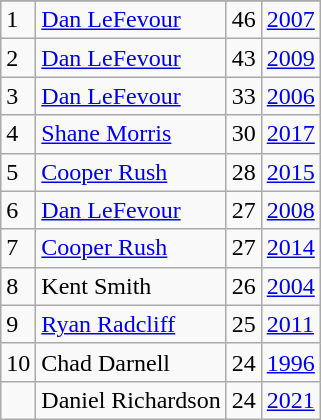<table class="wikitable">
<tr>
</tr>
<tr>
<td>1</td>
<td><a href='#'>Dan LeFevour</a></td>
<td><abbr>46</abbr></td>
<td><a href='#'>2007</a></td>
</tr>
<tr>
<td>2</td>
<td><a href='#'>Dan LeFevour</a></td>
<td><abbr>43</abbr></td>
<td><a href='#'>2009</a></td>
</tr>
<tr>
<td>3</td>
<td><a href='#'>Dan LeFevour</a></td>
<td><abbr>33</abbr></td>
<td><a href='#'>2006</a></td>
</tr>
<tr>
<td>4</td>
<td><a href='#'>Shane Morris</a></td>
<td><abbr>30</abbr></td>
<td><a href='#'>2017</a></td>
</tr>
<tr>
<td>5</td>
<td><a href='#'>Cooper Rush</a></td>
<td><abbr>28</abbr></td>
<td><a href='#'>2015</a></td>
</tr>
<tr>
<td>6</td>
<td><a href='#'>Dan LeFevour</a></td>
<td><abbr>27</abbr></td>
<td><a href='#'>2008</a></td>
</tr>
<tr>
<td>7</td>
<td><a href='#'>Cooper Rush</a></td>
<td><abbr>27</abbr></td>
<td><a href='#'>2014</a></td>
</tr>
<tr>
<td>8</td>
<td>Kent Smith</td>
<td><abbr>26</abbr></td>
<td><a href='#'>2004</a></td>
</tr>
<tr>
<td>9</td>
<td><a href='#'>Ryan Radcliff</a></td>
<td><abbr>25</abbr></td>
<td><a href='#'>2011</a></td>
</tr>
<tr>
<td>10</td>
<td>Chad Darnell</td>
<td><abbr>24</abbr></td>
<td><a href='#'>1996</a></td>
</tr>
<tr>
<td></td>
<td>Daniel Richardson</td>
<td><abbr>24</abbr></td>
<td><a href='#'>2021</a></td>
</tr>
</table>
